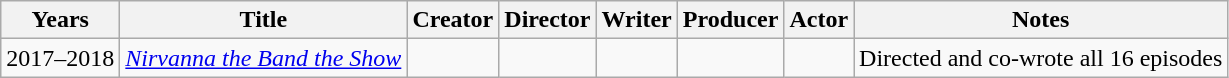<table class="wikitable">
<tr>
<th>Years</th>
<th>Title</th>
<th>Creator</th>
<th>Director</th>
<th>Writer</th>
<th>Producer</th>
<th>Actor</th>
<th>Notes</th>
</tr>
<tr>
<td>2017–2018</td>
<td><em><a href='#'>Nirvanna the Band the Show</a></em></td>
<td></td>
<td></td>
<td></td>
<td></td>
<td></td>
<td>Directed and co-wrote all 16 episodes</td>
</tr>
</table>
